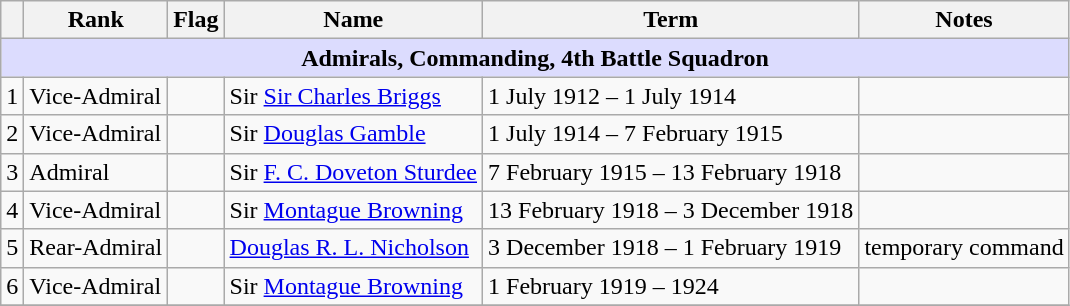<table class="wikitable">
<tr>
<th></th>
<th>Rank</th>
<th>Flag</th>
<th>Name</th>
<th>Term</th>
<th>Notes</th>
</tr>
<tr>
<td colspan="6" align="center" style="background:#dcdcfe;"><strong>Admirals, Commanding, 4th Battle Squadron</strong></td>
</tr>
<tr>
<td>1</td>
<td>Vice-Admiral</td>
<td></td>
<td>Sir <a href='#'>Sir Charles Briggs</a></td>
<td>1 July 1912 – 1 July 1914</td>
<td></td>
</tr>
<tr>
<td>2</td>
<td>Vice-Admiral</td>
<td></td>
<td>Sir <a href='#'>Douglas Gamble</a></td>
<td>1 July 1914 – 7 February 1915</td>
<td></td>
</tr>
<tr>
<td>3</td>
<td>Admiral</td>
<td></td>
<td>Sir <a href='#'>F. C. Doveton Sturdee</a></td>
<td>7 February 1915 – 13 February 1918</td>
<td></td>
</tr>
<tr>
<td>4</td>
<td>Vice-Admiral</td>
<td></td>
<td>Sir <a href='#'>Montague Browning</a></td>
<td>13 February 1918 – 3 December 1918</td>
<td></td>
</tr>
<tr>
<td>5</td>
<td>Rear-Admiral</td>
<td></td>
<td><a href='#'>Douglas R. L. Nicholson</a></td>
<td>3 December 1918 – 1 February 1919</td>
<td>temporary command</td>
</tr>
<tr>
<td>6</td>
<td>Vice-Admiral</td>
<td></td>
<td>Sir <a href='#'>Montague Browning</a></td>
<td>1 February 1919 – 1924</td>
<td></td>
</tr>
<tr>
</tr>
</table>
